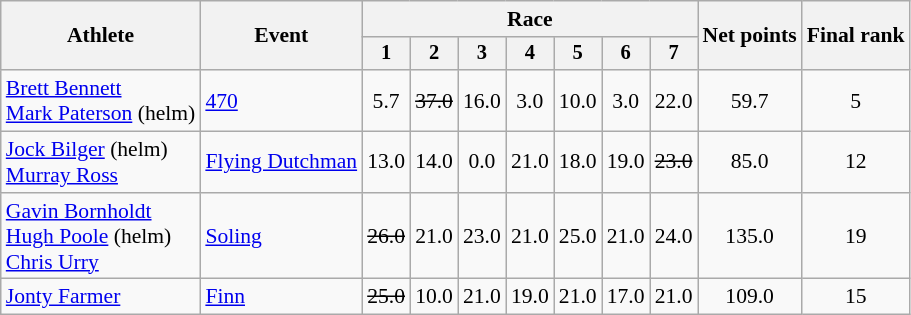<table class="wikitable" style="font-size:90%">
<tr>
<th rowspan=2>Athlete</th>
<th rowspan=2>Event</th>
<th colspan=7>Race</th>
<th rowspan=2>Net points</th>
<th rowspan=2>Final rank</th>
</tr>
<tr style="font-size:95%">
<th>1</th>
<th>2</th>
<th>3</th>
<th>4</th>
<th>5</th>
<th>6</th>
<th>7</th>
</tr>
<tr align=center>
<td align=left><a href='#'>Brett Bennett</a><br><a href='#'>Mark Paterson</a> (helm)</td>
<td align=left><a href='#'>470</a></td>
<td>5.7</td>
<td><s>37.0<br></s></td>
<td>16.0</td>
<td>3.0</td>
<td>10.0</td>
<td>3.0</td>
<td>22.0</td>
<td>59.7</td>
<td>5</td>
</tr>
<tr align=center>
<td align=left><a href='#'>Jock Bilger</a> (helm)<br><a href='#'>Murray Ross</a></td>
<td align=left><a href='#'>Flying Dutchman</a></td>
<td>13.0</td>
<td>14.0</td>
<td>0.0</td>
<td>21.0</td>
<td>18.0</td>
<td>19.0</td>
<td><s>23.0</s></td>
<td>85.0</td>
<td>12</td>
</tr>
<tr align=center>
<td align=left><a href='#'>Gavin Bornholdt</a><br><a href='#'>Hugh Poole</a> (helm)<br><a href='#'>Chris Urry</a></td>
<td align=left><a href='#'>Soling</a></td>
<td><s>26.0</s></td>
<td>21.0</td>
<td>23.0</td>
<td>21.0</td>
<td>25.0</td>
<td>21.0</td>
<td>24.0</td>
<td>135.0</td>
<td>19</td>
</tr>
<tr align=center>
<td align=left><a href='#'>Jonty Farmer</a></td>
<td align=left><a href='#'>Finn</a></td>
<td><s>25.0</s></td>
<td>10.0</td>
<td>21.0</td>
<td>19.0</td>
<td>21.0</td>
<td>17.0</td>
<td>21.0</td>
<td>109.0</td>
<td>15</td>
</tr>
</table>
